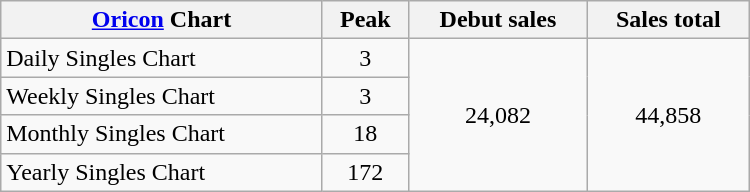<table class="wikitable" style="width:500px;">
<tr>
<th style="text-align:center;"><a href='#'>Oricon</a> Chart</th>
<th style="text-align:center;">Peak</th>
<th style="text-align:center;">Debut sales</th>
<th style="text-align:center;">Sales total</th>
</tr>
<tr>
<td align="left">Daily Singles Chart</td>
<td style="text-align:center;">3</td>
<td style="text-align:center;" rowspan="4">24,082</td>
<td style="text-align:center;" rowspan="4">44,858</td>
</tr>
<tr>
<td align="left">Weekly Singles Chart</td>
<td style="text-align:center;">3</td>
</tr>
<tr>
<td align="left">Monthly Singles Chart</td>
<td style="text-align:center;">18</td>
</tr>
<tr>
<td align="left">Yearly Singles Chart</td>
<td style="text-align:center;">172</td>
</tr>
</table>
